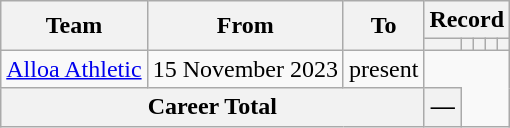<table class="wikitable" style="text-align: center">
<tr>
<th rowspan="2">Team</th>
<th rowspan="2">From</th>
<th rowspan="2">To</th>
<th colspan="5">Record</th>
</tr>
<tr>
<th></th>
<th></th>
<th></th>
<th></th>
<th></th>
</tr>
<tr>
<td align="center"><a href='#'>Alloa Athletic</a></td>
<td align="center">15 November 2023</td>
<td align="center">present<br></td>
</tr>
<tr>
<th colspan=3><strong>Career Total</strong><br></th>
<th>—</th>
</tr>
</table>
